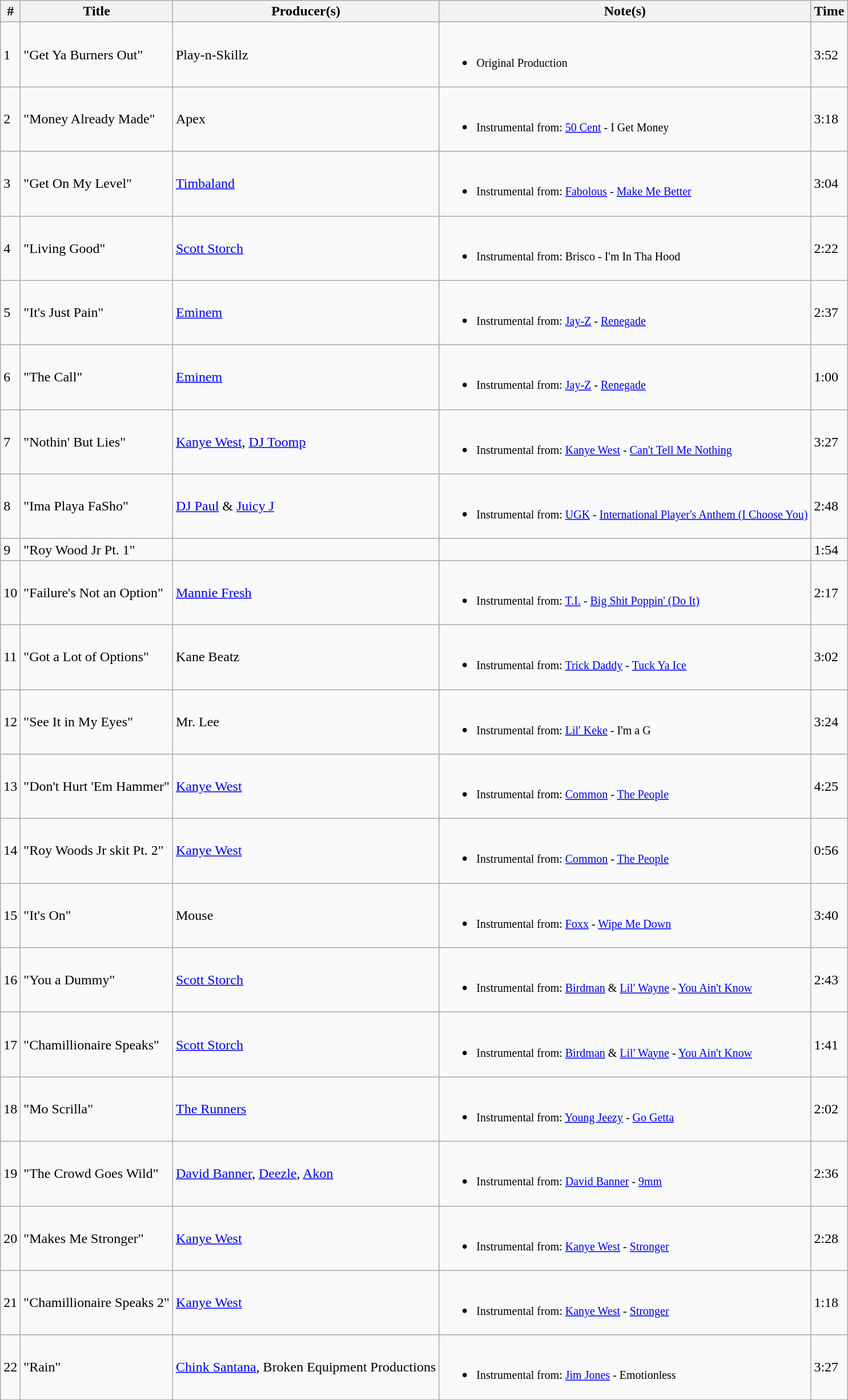<table class="wikitable">
<tr>
<th style="text-align:center;">#</th>
<th style="text-align:center;">Title</th>
<th style="text-align:center;">Producer(s)</th>
<th style="text-align:center;">Note(s)</th>
<th style="text-align:center;">Time</th>
</tr>
<tr>
<td>1</td>
<td>"Get Ya Burners Out"</td>
<td>Play-n-Skillz</td>
<td><br><ul><li><small>Original Production</small></li></ul></td>
<td>3:52</td>
</tr>
<tr>
<td>2</td>
<td>"Money Already Made"</td>
<td>Apex</td>
<td><br><ul><li><small>Instrumental from: <a href='#'>50 Cent</a> - I Get Money</small></li></ul></td>
<td>3:18</td>
</tr>
<tr>
<td>3</td>
<td>"Get On My Level"</td>
<td><a href='#'>Timbaland</a></td>
<td><br><ul><li><small>Instrumental from: <a href='#'>Fabolous</a> - <a href='#'>Make Me Better</a></small></li></ul></td>
<td>3:04</td>
</tr>
<tr>
<td>4</td>
<td>"Living Good"</td>
<td><a href='#'>Scott Storch</a></td>
<td><br><ul><li><small>Instrumental from: Brisco - I'm In Tha Hood</small></li></ul></td>
<td>2:22</td>
</tr>
<tr>
<td>5</td>
<td>"It's Just Pain"</td>
<td><a href='#'>Eminem</a></td>
<td><br><ul><li><small>Instrumental from: <a href='#'>Jay-Z</a> - <a href='#'>Renegade</a></small></li></ul></td>
<td>2:37</td>
</tr>
<tr>
<td>6</td>
<td>"The Call"</td>
<td><a href='#'>Eminem</a></td>
<td><br><ul><li><small>Instrumental from: <a href='#'>Jay-Z</a> - <a href='#'>Renegade</a></small></li></ul></td>
<td>1:00</td>
</tr>
<tr>
<td>7</td>
<td>"Nothin' But Lies"</td>
<td><a href='#'>Kanye West</a>, <a href='#'>DJ Toomp</a></td>
<td><br><ul><li><small>Instrumental from: <a href='#'>Kanye West</a> - <a href='#'>Can't Tell Me Nothing</a></small></li></ul></td>
<td>3:27</td>
</tr>
<tr>
<td>8</td>
<td>"Ima Playa FaSho"</td>
<td><a href='#'>DJ Paul</a> & <a href='#'>Juicy J</a></td>
<td><br><ul><li><small>Instrumental from: <a href='#'>UGK</a> - <a href='#'>International Player's Anthem (I Choose You)</a></small></li></ul></td>
<td>2:48</td>
</tr>
<tr>
<td>9</td>
<td>"Roy Wood Jr Pt. 1"</td>
<td></td>
<td></td>
<td>1:54</td>
</tr>
<tr>
<td>10</td>
<td>"Failure's Not an Option"</td>
<td><a href='#'>Mannie Fresh</a></td>
<td><br><ul><li><small>Instrumental from: <a href='#'>T.I.</a> - <a href='#'>Big Shit Poppin' (Do It)</a></small></li></ul></td>
<td>2:17</td>
</tr>
<tr>
<td>11</td>
<td>"Got a Lot of Options"</td>
<td>Kane Beatz</td>
<td><br><ul><li><small>Instrumental from: <a href='#'>Trick Daddy</a> - <a href='#'>Tuck Ya Ice</a></small></li></ul></td>
<td>3:02</td>
</tr>
<tr>
<td>12</td>
<td>"See It in My Eyes"</td>
<td>Mr. Lee</td>
<td><br><ul><li><small>Instrumental from: <a href='#'>Lil' Keke</a> - I'm a G</small></li></ul></td>
<td>3:24</td>
</tr>
<tr>
<td>13</td>
<td>"Don't Hurt 'Em Hammer"</td>
<td><a href='#'>Kanye West</a></td>
<td><br><ul><li><small>Instrumental from: <a href='#'>Common</a> - <a href='#'>The People</a></small></li></ul></td>
<td>4:25</td>
</tr>
<tr>
<td>14</td>
<td>"Roy Woods Jr skit Pt. 2"</td>
<td><a href='#'>Kanye West</a></td>
<td><br><ul><li><small>Instrumental from: <a href='#'>Common</a> - <a href='#'>The People</a></small></li></ul></td>
<td>0:56</td>
</tr>
<tr>
<td>15</td>
<td>"It's On"</td>
<td>Mouse</td>
<td><br><ul><li><small>Instrumental from: <a href='#'>Foxx</a> - <a href='#'>Wipe Me Down</a></small></li></ul></td>
<td>3:40</td>
</tr>
<tr>
<td>16</td>
<td>"You a Dummy"</td>
<td><a href='#'>Scott Storch</a></td>
<td><br><ul><li><small>Instrumental from: <a href='#'>Birdman</a> & <a href='#'>Lil' Wayne</a> - <a href='#'>You Ain't Know</a></small></li></ul></td>
<td>2:43</td>
</tr>
<tr>
<td>17</td>
<td>"Chamillionaire Speaks"</td>
<td><a href='#'>Scott Storch</a></td>
<td><br><ul><li><small>Instrumental from: <a href='#'>Birdman</a> & <a href='#'>Lil' Wayne</a> - <a href='#'>You Ain't Know</a></small></li></ul></td>
<td>1:41</td>
</tr>
<tr>
<td>18</td>
<td>"Mo Scrilla"</td>
<td><a href='#'>The Runners</a></td>
<td><br><ul><li><small>Instrumental from: <a href='#'>Young Jeezy</a> - <a href='#'>Go Getta</a></small></li></ul></td>
<td>2:02</td>
</tr>
<tr>
<td>19</td>
<td>"The Crowd Goes Wild"</td>
<td><a href='#'>David Banner</a>, <a href='#'>Deezle</a>, <a href='#'>Akon</a></td>
<td><br><ul><li><small>Instrumental from: <a href='#'>David Banner</a> - <a href='#'>9mm</a></small></li></ul></td>
<td>2:36</td>
</tr>
<tr>
<td>20</td>
<td>"Makes Me Stronger"</td>
<td><a href='#'>Kanye West</a></td>
<td><br><ul><li><small>Instrumental from: <a href='#'>Kanye West</a> - <a href='#'>Stronger</a></small></li></ul></td>
<td>2:28</td>
</tr>
<tr>
<td>21</td>
<td>"Chamillionaire Speaks 2"</td>
<td><a href='#'>Kanye West</a></td>
<td><br><ul><li><small>Instrumental from: <a href='#'>Kanye West</a> - <a href='#'>Stronger</a></small></li></ul></td>
<td>1:18</td>
</tr>
<tr>
<td>22</td>
<td>"Rain"</td>
<td><a href='#'>Chink Santana</a>, Broken Equipment Productions</td>
<td><br><ul><li><small>Instrumental from: <a href='#'>Jim Jones</a> - Emotionless</small></li></ul></td>
<td>3:27</td>
</tr>
</table>
